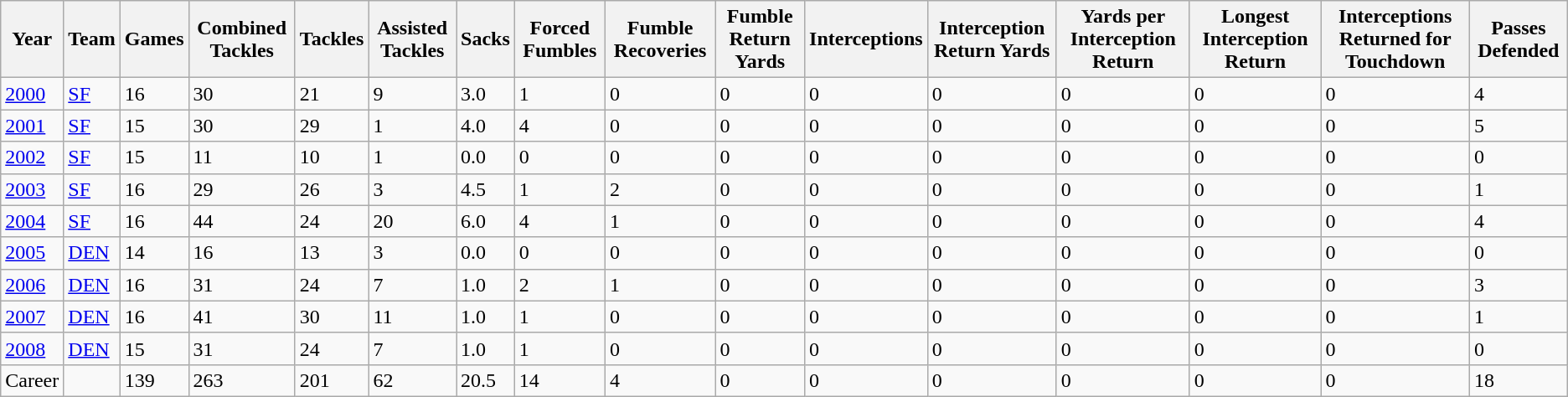<table class="wikitable">
<tr>
<th>Year</th>
<th>Team</th>
<th>Games</th>
<th>Combined Tackles</th>
<th>Tackles</th>
<th>Assisted Tackles</th>
<th>Sacks</th>
<th>Forced Fumbles</th>
<th>Fumble Recoveries</th>
<th>Fumble Return Yards</th>
<th>Interceptions</th>
<th>Interception Return Yards</th>
<th>Yards per Interception Return</th>
<th>Longest Interception Return</th>
<th>Interceptions Returned for Touchdown</th>
<th>Passes Defended</th>
</tr>
<tr>
<td><a href='#'>2000</a></td>
<td><a href='#'>SF</a></td>
<td>16</td>
<td>30</td>
<td>21</td>
<td>9</td>
<td>3.0</td>
<td>1</td>
<td>0</td>
<td>0</td>
<td>0</td>
<td>0</td>
<td>0</td>
<td>0</td>
<td>0</td>
<td>4</td>
</tr>
<tr>
<td><a href='#'>2001</a></td>
<td><a href='#'>SF</a></td>
<td>15</td>
<td>30</td>
<td>29</td>
<td>1</td>
<td>4.0</td>
<td>4</td>
<td>0</td>
<td>0</td>
<td>0</td>
<td>0</td>
<td>0</td>
<td>0</td>
<td>0</td>
<td>5</td>
</tr>
<tr>
<td><a href='#'>2002</a></td>
<td><a href='#'>SF</a></td>
<td>15</td>
<td>11</td>
<td>10</td>
<td>1</td>
<td>0.0</td>
<td>0</td>
<td>0</td>
<td>0</td>
<td>0</td>
<td>0</td>
<td>0</td>
<td>0</td>
<td>0</td>
<td>0</td>
</tr>
<tr>
<td><a href='#'>2003</a></td>
<td><a href='#'>SF</a></td>
<td>16</td>
<td>29</td>
<td>26</td>
<td>3</td>
<td>4.5</td>
<td>1</td>
<td>2</td>
<td>0</td>
<td>0</td>
<td>0</td>
<td>0</td>
<td>0</td>
<td>0</td>
<td>1</td>
</tr>
<tr>
<td><a href='#'>2004</a></td>
<td><a href='#'>SF</a></td>
<td>16</td>
<td>44</td>
<td>24</td>
<td>20</td>
<td>6.0</td>
<td>4</td>
<td>1</td>
<td>0</td>
<td>0</td>
<td>0</td>
<td>0</td>
<td>0</td>
<td>0</td>
<td>4</td>
</tr>
<tr>
<td><a href='#'>2005</a></td>
<td><a href='#'>DEN</a></td>
<td>14</td>
<td>16</td>
<td>13</td>
<td>3</td>
<td>0.0</td>
<td>0</td>
<td>0</td>
<td>0</td>
<td>0</td>
<td>0</td>
<td>0</td>
<td>0</td>
<td>0</td>
<td>0</td>
</tr>
<tr>
<td><a href='#'>2006</a></td>
<td><a href='#'>DEN</a></td>
<td>16</td>
<td>31</td>
<td>24</td>
<td>7</td>
<td>1.0</td>
<td>2</td>
<td>1</td>
<td>0</td>
<td>0</td>
<td>0</td>
<td>0</td>
<td>0</td>
<td>0</td>
<td>3</td>
</tr>
<tr>
<td><a href='#'>2007</a></td>
<td><a href='#'>DEN</a></td>
<td>16</td>
<td>41</td>
<td>30</td>
<td>11</td>
<td>1.0</td>
<td>1</td>
<td>0</td>
<td>0</td>
<td>0</td>
<td>0</td>
<td>0</td>
<td>0</td>
<td>0</td>
<td>1</td>
</tr>
<tr>
<td><a href='#'>2008</a></td>
<td><a href='#'>DEN</a></td>
<td>15</td>
<td>31</td>
<td>24</td>
<td>7</td>
<td>1.0</td>
<td>1</td>
<td>0</td>
<td>0</td>
<td>0</td>
<td>0</td>
<td>0</td>
<td>0</td>
<td>0</td>
<td>0</td>
</tr>
<tr>
<td>Career</td>
<td></td>
<td>139</td>
<td>263</td>
<td>201</td>
<td>62</td>
<td>20.5</td>
<td>14</td>
<td>4</td>
<td>0</td>
<td>0</td>
<td>0</td>
<td>0</td>
<td>0</td>
<td>0</td>
<td>18</td>
</tr>
</table>
